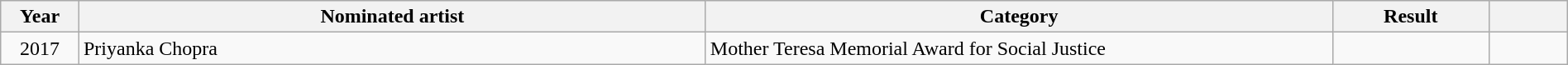<table class="wikitable sortable" width=100%>
<tr>
<th width=5%>Year</th>
<th width=40%>Nominated artist</th>
<th width=40%>Category</th>
<th width=10%>Result</th>
<th width=5%></th>
</tr>
<tr>
<td style="text-align:center;">2017</td>
<td style="text-align:left;">Priyanka Chopra</td>
<td>Mother Teresa Memorial Award for Social Justice</td>
<td></td>
<td style="text-align:center;"></td>
</tr>
</table>
